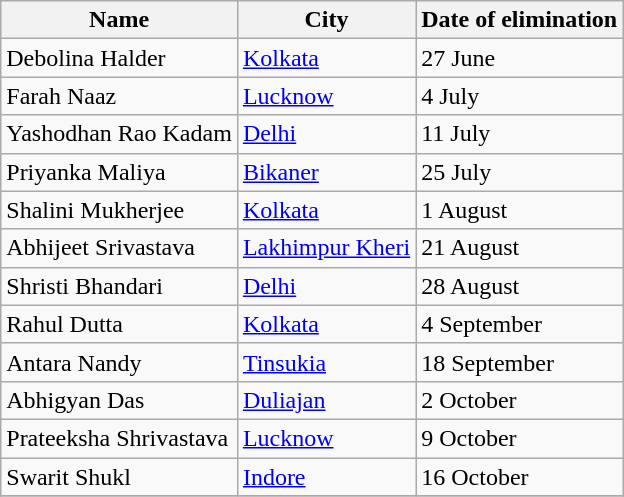<table class="wikitable">
<tr>
<th><strong>Name</strong></th>
<th><strong>City</strong></th>
<th><strong>Date of elimination</strong></th>
</tr>
<tr>
<td>Debolina Halder</td>
<td><a href='#'>Kolkata</a></td>
<td>27 June</td>
</tr>
<tr>
<td>Farah Naaz</td>
<td><a href='#'>Lucknow</a></td>
<td>4 July</td>
</tr>
<tr>
<td>Yashodhan Rao Kadam</td>
<td><a href='#'>Delhi</a></td>
<td>11 July</td>
</tr>
<tr>
<td>Priyanka Maliya</td>
<td><a href='#'>Bikaner</a></td>
<td>25 July</td>
</tr>
<tr>
<td>Shalini Mukherjee</td>
<td><a href='#'>Kolkata</a></td>
<td>1 August</td>
</tr>
<tr>
<td>Abhijeet Srivastava</td>
<td><a href='#'>Lakhimpur Kheri</a></td>
<td>21 August</td>
</tr>
<tr>
<td>Shristi Bhandari</td>
<td><a href='#'>Delhi</a></td>
<td>28 August</td>
</tr>
<tr>
<td>Rahul Dutta</td>
<td><a href='#'>Kolkata</a></td>
<td>4 September</td>
</tr>
<tr>
<td>Antara Nandy</td>
<td><a href='#'>Tinsukia</a></td>
<td>18 September</td>
</tr>
<tr>
<td>Abhigyan Das</td>
<td><a href='#'>Duliajan</a></td>
<td>2 October</td>
</tr>
<tr>
<td>Prateeksha Shrivastava</td>
<td><a href='#'>Lucknow</a></td>
<td>9 October</td>
</tr>
<tr>
<td>Swarit Shukl</td>
<td><a href='#'>Indore</a></td>
<td>16 October</td>
</tr>
<tr>
</tr>
</table>
